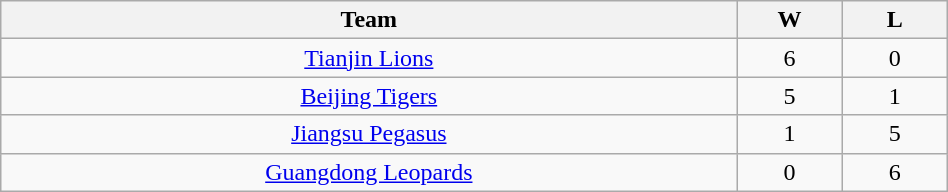<table class="wikitable"  style="width:50%; text-align:center;">
<tr>
<th style="width:35%;">Team</th>
<th style="width:5%;">W</th>
<th style="width:5%;">L</th>
</tr>
<tr align=center>
<td><a href='#'>Tianjin Lions</a></td>
<td>6</td>
<td>0</td>
</tr>
<tr align=center>
<td><a href='#'>Beijing Tigers</a></td>
<td>5</td>
<td>1</td>
</tr>
<tr align=center>
<td><a href='#'>Jiangsu Pegasus</a></td>
<td>1</td>
<td>5</td>
</tr>
<tr align=center>
<td><a href='#'>Guangdong Leopards</a></td>
<td>0</td>
<td>6</td>
</tr>
</table>
